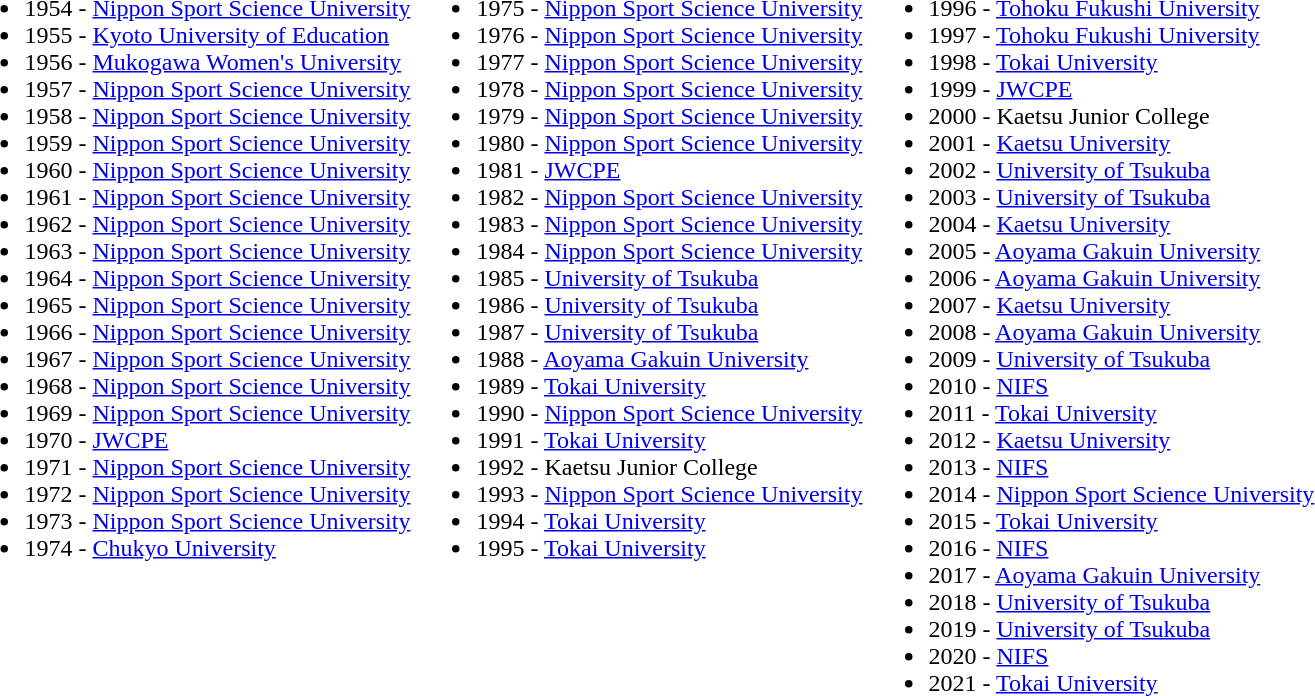<table>
<tr ---- Style="vertical-align:top">
<td><br><ul><li>1954 - <a href='#'>Nippon Sport Science University</a></li><li>1955 - <a href='#'>Kyoto University of Education</a></li><li>1956 - <a href='#'>Mukogawa Women's University</a></li><li>1957 - <a href='#'>Nippon Sport Science University</a></li><li>1958 - <a href='#'>Nippon Sport Science University</a></li><li>1959 - <a href='#'>Nippon Sport Science University</a></li><li>1960 - <a href='#'>Nippon Sport Science University</a></li><li>1961 - <a href='#'>Nippon Sport Science University</a></li><li>1962 - <a href='#'>Nippon Sport Science University</a></li><li>1963 - <a href='#'>Nippon Sport Science University</a></li><li>1964 - <a href='#'>Nippon Sport Science University</a></li><li>1965 - <a href='#'>Nippon Sport Science University</a></li><li>1966 - <a href='#'>Nippon Sport Science University</a></li><li>1967 - <a href='#'>Nippon Sport Science University</a></li><li>1968 - <a href='#'>Nippon Sport Science University</a></li><li>1969 - <a href='#'>Nippon Sport Science University</a></li><li>1970 - <a href='#'>JWCPE</a></li><li>1971 - <a href='#'>Nippon Sport Science University</a></li><li>1972 - <a href='#'>Nippon Sport Science University</a></li><li>1973 - <a href='#'>Nippon Sport Science University</a></li><li>1974 - <a href='#'>Chukyo University</a></li></ul></td>
<td><br><ul><li>1975 - <a href='#'>Nippon Sport Science University</a></li><li>1976 - <a href='#'>Nippon Sport Science University</a></li><li>1977 - <a href='#'>Nippon Sport Science University</a></li><li>1978 - <a href='#'>Nippon Sport Science University</a></li><li>1979 - <a href='#'>Nippon Sport Science University</a></li><li>1980 - <a href='#'>Nippon Sport Science University</a></li><li>1981 - <a href='#'>JWCPE</a></li><li>1982 - <a href='#'>Nippon Sport Science University</a></li><li>1983 - <a href='#'>Nippon Sport Science University</a></li><li>1984 - <a href='#'>Nippon Sport Science University</a></li><li>1985 - <a href='#'>University of Tsukuba</a></li><li>1986 - <a href='#'>University of Tsukuba</a></li><li>1987 - <a href='#'>University of Tsukuba</a></li><li>1988 - <a href='#'>Aoyama Gakuin University</a></li><li>1989 - <a href='#'>Tokai University</a></li><li>1990 - <a href='#'>Nippon Sport Science University</a></li><li>1991 - <a href='#'>Tokai University</a></li><li>1992 - Kaetsu Junior College</li><li>1993 - <a href='#'>Nippon Sport Science University</a></li><li>1994 - <a href='#'>Tokai University</a></li><li>1995 - <a href='#'>Tokai University</a></li></ul></td>
<td><br><ul><li>1996 - <a href='#'>Tohoku Fukushi University</a></li><li>1997 - <a href='#'>Tohoku Fukushi University</a></li><li>1998 - <a href='#'>Tokai University</a></li><li>1999 - <a href='#'>JWCPE</a></li><li>2000 - Kaetsu Junior College</li><li>2001 - <a href='#'>Kaetsu University</a></li><li>2002 - <a href='#'>University of Tsukuba</a></li><li>2003 - <a href='#'>University of Tsukuba</a></li><li>2004 - <a href='#'>Kaetsu University</a></li><li>2005 - <a href='#'>Aoyama Gakuin University</a></li><li>2006 - <a href='#'>Aoyama Gakuin University</a></li><li>2007 - <a href='#'>Kaetsu University</a></li><li>2008 - <a href='#'>Aoyama Gakuin University</a></li><li>2009 - <a href='#'>University of Tsukuba</a></li><li>2010 - <a href='#'>NIFS</a></li><li>2011 - <a href='#'>Tokai University</a></li><li>2012 - <a href='#'>Kaetsu University</a></li><li>2013 - <a href='#'>NIFS</a></li><li>2014 - <a href='#'>Nippon Sport Science University</a></li><li>2015 - <a href='#'>Tokai University</a></li><li>2016 - <a href='#'>NIFS</a></li><li>2017 - <a href='#'>Aoyama Gakuin University</a></li><li>2018 - <a href='#'>University of Tsukuba</a></li><li>2019 - <a href='#'>University of Tsukuba</a></li><li>2020 - <a href='#'>NIFS</a></li><li>2021 - <a href='#'>Tokai University</a></li></ul></td>
</tr>
</table>
